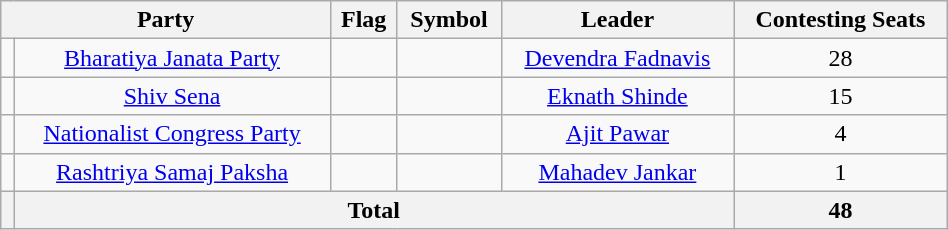<table class="wikitable" width="50%" style="text-align:center">
<tr>
<th colspan="2">Party</th>
<th>Flag</th>
<th>Symbol</th>
<th>Leader</th>
<th>Contesting Seats</th>
</tr>
<tr>
<td></td>
<td><a href='#'>Bharatiya Janata Party</a></td>
<td></td>
<td></td>
<td><a href='#'>Devendra Fadnavis</a></td>
<td>28</td>
</tr>
<tr>
<td></td>
<td><a href='#'>Shiv Sena</a></td>
<td></td>
<td></td>
<td><a href='#'>Eknath Shinde</a></td>
<td>15</td>
</tr>
<tr>
<td></td>
<td><a href='#'>Nationalist Congress Party</a></td>
<td></td>
<td></td>
<td><a href='#'>Ajit Pawar</a></td>
<td>4</td>
</tr>
<tr>
<td></td>
<td><a href='#'>Rashtriya Samaj Paksha</a></td>
<td></td>
<td></td>
<td><a href='#'>Mahadev Jankar</a></td>
<td>1</td>
</tr>
<tr>
<th></th>
<th colspan="4">Total</th>
<th>48</th>
</tr>
</table>
